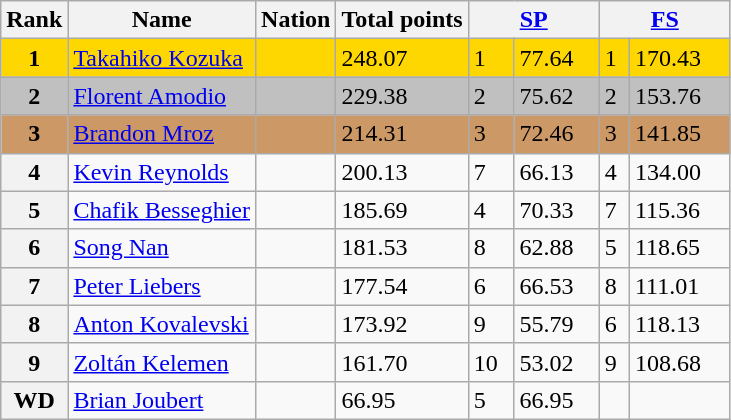<table class="wikitable sortable">
<tr>
<th>Rank</th>
<th>Name</th>
<th>Nation</th>
<th>Total points</th>
<th colspan="2" width="80px"><a href='#'>SP</a></th>
<th colspan="2" width="80px"><a href='#'>FS</a></th>
</tr>
<tr bgcolor="gold">
<td align="center"><strong>1</strong></td>
<td><a href='#'>Takahiko Kozuka</a></td>
<td></td>
<td>248.07</td>
<td>1</td>
<td>77.64</td>
<td>1</td>
<td>170.43</td>
</tr>
<tr bgcolor="silver">
<td align="center"><strong>2</strong></td>
<td><a href='#'>Florent Amodio</a></td>
<td></td>
<td>229.38</td>
<td>2</td>
<td>75.62</td>
<td>2</td>
<td>153.76</td>
</tr>
<tr bgcolor="cc9966">
<td align="center"><strong>3</strong></td>
<td><a href='#'>Brandon Mroz</a></td>
<td></td>
<td>214.31</td>
<td>3</td>
<td>72.46</td>
<td>3</td>
<td>141.85</td>
</tr>
<tr>
<th>4</th>
<td><a href='#'>Kevin Reynolds</a></td>
<td></td>
<td>200.13</td>
<td>7</td>
<td>66.13</td>
<td>4</td>
<td>134.00</td>
</tr>
<tr>
<th>5</th>
<td><a href='#'>Chafik Besseghier</a></td>
<td></td>
<td>185.69</td>
<td>4</td>
<td>70.33</td>
<td>7</td>
<td>115.36</td>
</tr>
<tr>
<th>6</th>
<td><a href='#'>Song Nan</a></td>
<td></td>
<td>181.53</td>
<td>8</td>
<td>62.88</td>
<td>5</td>
<td>118.65</td>
</tr>
<tr>
<th>7</th>
<td><a href='#'>Peter Liebers</a></td>
<td></td>
<td>177.54</td>
<td>6</td>
<td>66.53</td>
<td>8</td>
<td>111.01</td>
</tr>
<tr>
<th>8</th>
<td><a href='#'>Anton Kovalevski</a></td>
<td></td>
<td>173.92</td>
<td>9</td>
<td>55.79</td>
<td>6</td>
<td>118.13</td>
</tr>
<tr>
<th>9</th>
<td><a href='#'>Zoltán Kelemen</a></td>
<td></td>
<td>161.70</td>
<td>10</td>
<td>53.02</td>
<td>9</td>
<td>108.68</td>
</tr>
<tr>
<th>WD</th>
<td><a href='#'>Brian Joubert</a></td>
<td></td>
<td>66.95</td>
<td>5</td>
<td>66.95</td>
<td></td>
<td></td>
</tr>
</table>
